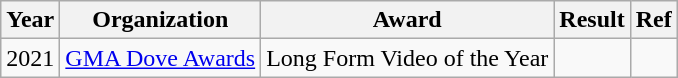<table class="wikitable plainrowheaders">
<tr>
<th>Year</th>
<th>Organization</th>
<th>Award</th>
<th>Result</th>
<th>Ref</th>
</tr>
<tr>
<td>2021</td>
<td><a href='#'>GMA Dove Awards</a></td>
<td>Long Form Video of the Year</td>
<td></td>
<td></td>
</tr>
</table>
